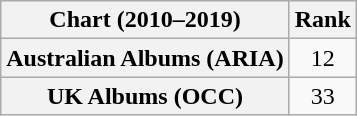<table class="wikitable plainrowheaders" style="text-align:center">
<tr>
<th scope="col">Chart (2010–2019)</th>
<th scope="col">Rank</th>
</tr>
<tr>
<th scope="row">Australian Albums (ARIA)</th>
<td>12</td>
</tr>
<tr>
<th scope="row">UK Albums (OCC)</th>
<td>33</td>
</tr>
</table>
